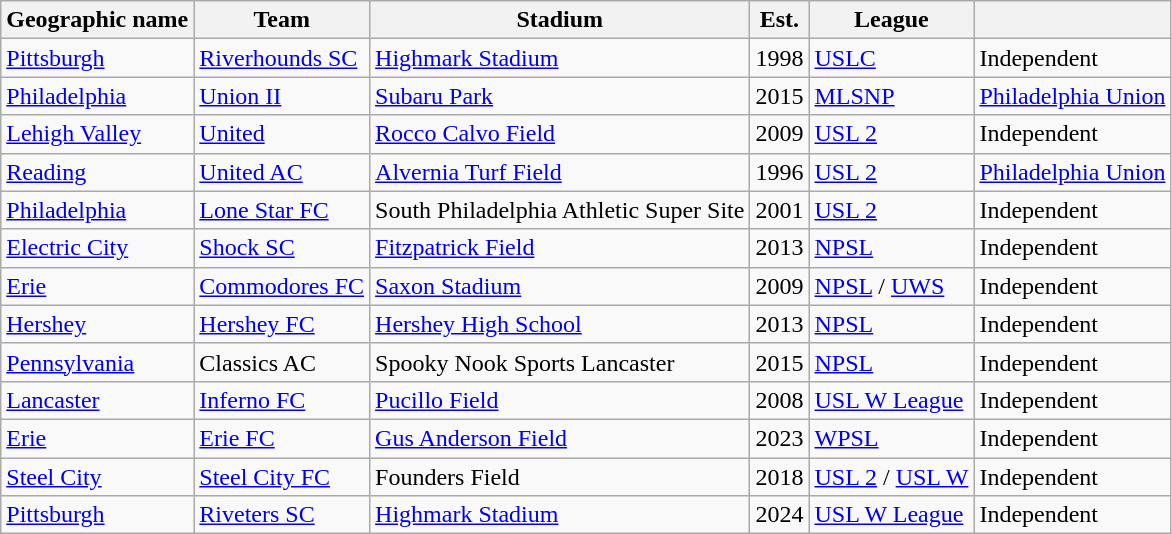<table class="wikitable">
<tr>
<th>Geographic name</th>
<th>Team</th>
<th>Stadium</th>
<th>Est.</th>
<th>League</th>
<th></th>
</tr>
<tr>
<td><a href='#'>Pittsburgh</a></td>
<td><a href='#'>Riverhounds SC</a></td>
<td><a href='#'>Highmark Stadium</a></td>
<td>1998</td>
<td><a href='#'>USLC</a></td>
<td>Independent</td>
</tr>
<tr>
<td><a href='#'>Philadelphia</a></td>
<td><a href='#'>Union II</a></td>
<td><a href='#'>Subaru Park</a></td>
<td>2015</td>
<td><a href='#'>MLSNP</a></td>
<td><a href='#'>Philadelphia Union</a></td>
</tr>
<tr>
<td><a href='#'>Lehigh Valley</a></td>
<td><a href='#'>United</a></td>
<td><a href='#'>Rocco Calvo Field</a></td>
<td>2009</td>
<td><a href='#'>USL 2</a></td>
<td>Independent</td>
</tr>
<tr>
<td><a href='#'>Reading</a></td>
<td><a href='#'>United AC</a></td>
<td><a href='#'>Alvernia Turf Field</a></td>
<td>1996</td>
<td><a href='#'>USL 2</a></td>
<td><a href='#'>Philadelphia Union</a></td>
</tr>
<tr>
<td><a href='#'>Philadelphia</a></td>
<td><a href='#'>Lone Star FC</a></td>
<td>South Philadelphia Athletic Super Site</td>
<td>2001</td>
<td><a href='#'>USL 2</a></td>
<td>Independent</td>
</tr>
<tr>
<td><a href='#'>Electric City</a></td>
<td><a href='#'>Shock SC</a></td>
<td><a href='#'>Fitzpatrick Field</a></td>
<td>2013</td>
<td><a href='#'>NPSL</a></td>
<td>Independent</td>
</tr>
<tr>
<td><a href='#'>Erie</a></td>
<td><a href='#'>Commodores FC</a></td>
<td><a href='#'>Saxon Stadium</a></td>
<td>2009</td>
<td><a href='#'>NPSL</a> / <a href='#'>UWS</a></td>
<td>Independent</td>
</tr>
<tr>
<td><a href='#'>Hershey</a></td>
<td><a href='#'>Hershey FC</a></td>
<td><a href='#'>Hershey High School</a></td>
<td>2013</td>
<td><a href='#'>NPSL</a></td>
<td>Independent</td>
</tr>
<tr>
<td><a href='#'>Pennsylvania</a></td>
<td>Classics AC</td>
<td>Spooky Nook Sports Lancaster</td>
<td>2015</td>
<td><a href='#'>NPSL</a></td>
<td>Independent</td>
</tr>
<tr>
<td><a href='#'>Lancaster</a></td>
<td><a href='#'>Inferno FC</a></td>
<td><a href='#'>Pucillo Field</a></td>
<td>2008</td>
<td><a href='#'>USL W League</a></td>
<td>Independent</td>
</tr>
<tr>
<td><a href='#'>Erie</a></td>
<td><a href='#'>Erie FC</a></td>
<td><a href='#'>Gus Anderson Field</a></td>
<td>2023</td>
<td><a href='#'>WPSL</a></td>
<td>Independent</td>
</tr>
<tr>
<td><a href='#'>Steel City</a></td>
<td><a href='#'>Steel City FC</a></td>
<td>Founders Field</td>
<td>2018</td>
<td><a href='#'>USL 2</a> / <a href='#'>USL W</a></td>
<td>Independent</td>
</tr>
<tr>
<td><a href='#'>Pittsburgh</a></td>
<td><a href='#'>Riveters SC</a></td>
<td><a href='#'>Highmark Stadium</a></td>
<td>2024</td>
<td><a href='#'>USL W League</a></td>
<td>Independent</td>
</tr>
</table>
